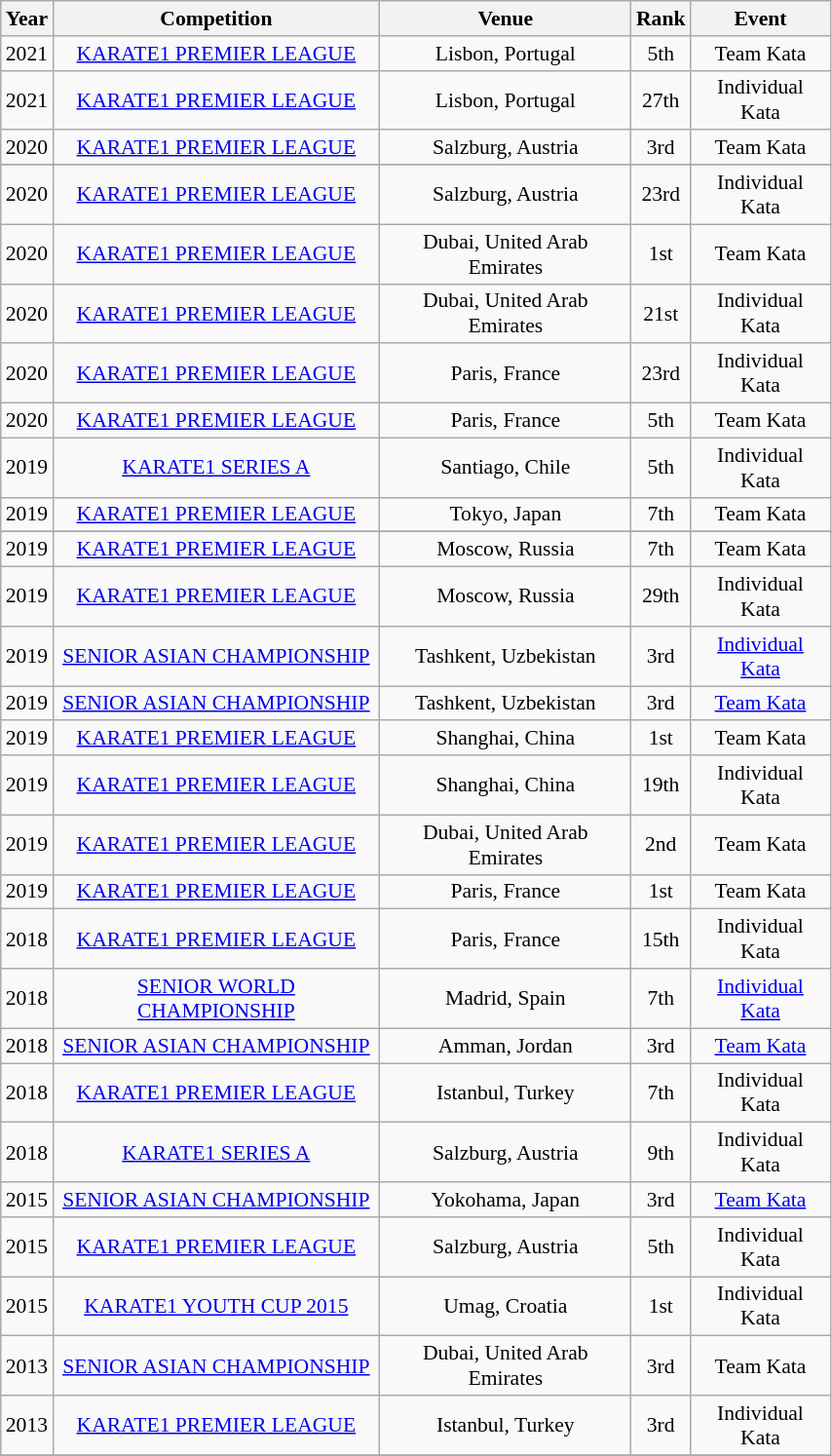<table class="wikitable sortable" width=45% style="font-size:90%; text-align:center;">
<tr>
<th>Year</th>
<th>Competition</th>
<th>Venue</th>
<th>Rank</th>
<th>Event</th>
</tr>
<tr>
<td>2021</td>
<td><a href='#'>KARATE1 PREMIER LEAGUE</a></td>
<td>Lisbon, Portugal</td>
<td>5th</td>
<td>Team Kata</td>
</tr>
<tr>
<td>2021</td>
<td><a href='#'>KARATE1 PREMIER LEAGUE</a></td>
<td>Lisbon, Portugal</td>
<td>27th</td>
<td>Individual Kata</td>
</tr>
<tr>
<td>2020</td>
<td><a href='#'>KARATE1 PREMIER LEAGUE</a></td>
<td>Salzburg, Austria</td>
<td>3rd</td>
<td>Team Kata</td>
</tr>
<tr>
</tr>
<tr>
<td>2020</td>
<td><a href='#'>KARATE1 PREMIER LEAGUE</a></td>
<td>Salzburg, Austria</td>
<td>23rd </td>
<td>Individual Kata</td>
</tr>
<tr>
<td>2020</td>
<td><a href='#'>KARATE1 PREMIER LEAGUE</a></td>
<td>Dubai, United Arab Emirates</td>
<td>1st </td>
<td>Team Kata</td>
</tr>
<tr>
<td>2020</td>
<td><a href='#'>KARATE1 PREMIER LEAGUE</a></td>
<td>Dubai, United Arab Emirates</td>
<td>21st </td>
<td>Individual Kata</td>
</tr>
<tr>
<td>2020</td>
<td><a href='#'>KARATE1 PREMIER LEAGUE</a></td>
<td>Paris, France</td>
<td>23rd </td>
<td>Individual Kata</td>
</tr>
<tr>
<td>2020</td>
<td><a href='#'>KARATE1 PREMIER LEAGUE</a></td>
<td>Paris, France</td>
<td>5th </td>
<td>Team Kata</td>
</tr>
<tr>
<td>2019</td>
<td><a href='#'>KARATE1 SERIES A</a></td>
<td>Santiago, Chile</td>
<td>5th</td>
<td>Individual Kata</td>
</tr>
<tr>
<td>2019</td>
<td><a href='#'>KARATE1 PREMIER LEAGUE</a></td>
<td>Tokyo, Japan</td>
<td>7th</td>
<td>Team Kata</td>
</tr>
<tr>
</tr>
<tr>
<td>2019</td>
<td><a href='#'>KARATE1 PREMIER LEAGUE</a></td>
<td>Moscow, Russia</td>
<td>7th </td>
<td>Team Kata</td>
</tr>
<tr>
<td>2019</td>
<td><a href='#'>KARATE1 PREMIER LEAGUE</a></td>
<td>Moscow, Russia</td>
<td>29th </td>
<td>Individual Kata</td>
</tr>
<tr>
<td>2019</td>
<td><a href='#'>SENIOR ASIAN CHAMPIONSHIP</a></td>
<td>Tashkent, Uzbekistan</td>
<td>3rd</td>
<td><a href='#'>Individual Kata</a></td>
</tr>
<tr>
<td>2019</td>
<td><a href='#'>SENIOR ASIAN CHAMPIONSHIP</a></td>
<td>Tashkent, Uzbekistan</td>
<td>3rd</td>
<td><a href='#'>Team Kata</a></td>
</tr>
<tr>
<td>2019</td>
<td><a href='#'>KARATE1 PREMIER LEAGUE</a></td>
<td>Shanghai, China</td>
<td>1st </td>
<td>Team Kata</td>
</tr>
<tr>
<td>2019</td>
<td><a href='#'>KARATE1 PREMIER LEAGUE</a></td>
<td>Shanghai, China</td>
<td>19th </td>
<td>Individual Kata</td>
</tr>
<tr>
<td>2019</td>
<td><a href='#'>KARATE1 PREMIER LEAGUE</a></td>
<td>Dubai, United Arab Emirates</td>
<td>2nd </td>
<td>Team Kata</td>
</tr>
<tr>
<td>2019</td>
<td><a href='#'>KARATE1 PREMIER LEAGUE</a></td>
<td>Paris, France</td>
<td>1st </td>
<td>Team Kata</td>
</tr>
<tr>
<td>2018</td>
<td><a href='#'>KARATE1 PREMIER LEAGUE</a></td>
<td>Paris, France</td>
<td>15th</td>
<td>Individual Kata</td>
</tr>
<tr>
<td>2018</td>
<td><a href='#'>SENIOR WORLD CHAMPIONSHIP</a></td>
<td>Madrid, Spain</td>
<td>7th</td>
<td><a href='#'>Individual Kata</a></td>
</tr>
<tr>
<td>2018</td>
<td><a href='#'>SENIOR ASIAN CHAMPIONSHIP</a></td>
<td>Amman, Jordan</td>
<td>3rd</td>
<td><a href='#'>Team Kata</a></td>
</tr>
<tr>
<td>2018</td>
<td><a href='#'>KARATE1 PREMIER LEAGUE</a></td>
<td>Istanbul, Turkey</td>
<td>7th</td>
<td>Individual Kata</td>
</tr>
<tr>
<td>2018</td>
<td><a href='#'>KARATE1 SERIES A</a></td>
<td>Salzburg, Austria</td>
<td>9th</td>
<td>Individual Kata</td>
</tr>
<tr>
<td>2015</td>
<td><a href='#'>SENIOR ASIAN CHAMPIONSHIP</a></td>
<td>Yokohama, Japan</td>
<td>3rd</td>
<td><a href='#'>Team Kata</a></td>
</tr>
<tr>
<td>2015</td>
<td><a href='#'>KARATE1 PREMIER LEAGUE</a></td>
<td>Salzburg, Austria</td>
<td>5th</td>
<td>Individual Kata</td>
</tr>
<tr>
<td>2015</td>
<td><a href='#'>KARATE1 YOUTH CUP 2015</a></td>
<td>Umag, Croatia</td>
<td>1st</td>
<td>Individual Kata</td>
</tr>
<tr>
<td>2013</td>
<td><a href='#'>SENIOR ASIAN CHAMPIONSHIP</a></td>
<td>Dubai, United Arab Emirates</td>
<td>3rd</td>
<td>Team Kata</td>
</tr>
<tr>
<td>2013</td>
<td><a href='#'>KARATE1 PREMIER LEAGUE</a></td>
<td>Istanbul, Turkey</td>
<td>3rd</td>
<td>Individual Kata</td>
</tr>
<tr>
</tr>
</table>
